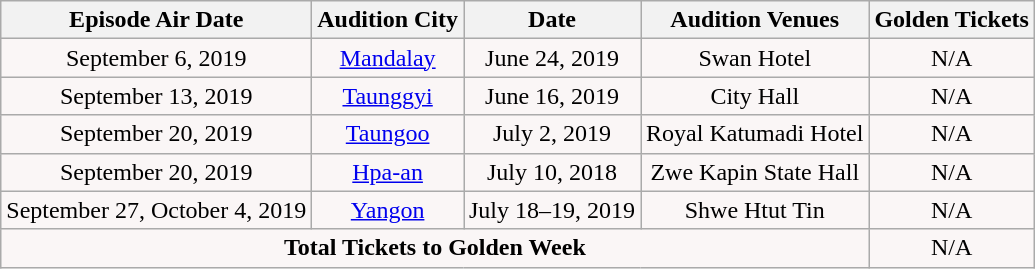<table class="wikitable">
<tr>
<th>Episode Air Date</th>
<th>Audition City</th>
<th>Date</th>
<th>Audition Venues</th>
<th>Golden Tickets</th>
</tr>
<tr style="text-align:Center; background:#FAF6F6;">
<td>September 6, 2019</td>
<td><a href='#'>Mandalay</a></td>
<td>June 24, 2019</td>
<td>Swan Hotel</td>
<td>N/A</td>
</tr>
<tr style="text-align:Center; background:#FAF6F6;">
<td>September 13, 2019</td>
<td><a href='#'>Taunggyi</a></td>
<td>June 16, 2019</td>
<td>City Hall</td>
<td>N/A</td>
</tr>
<tr style="text-align:Center; background:#FAF6F6;">
<td>September 20, 2019</td>
<td><a href='#'>Taungoo</a></td>
<td>July 2, 2019</td>
<td>Royal Katumadi Hotel</td>
<td>N/A</td>
</tr>
<tr style="text-align:Center; background:#FAF6F6;">
<td>September 20, 2019</td>
<td><a href='#'>Hpa-an</a></td>
<td>July 10, 2018</td>
<td>Zwe Kapin State Hall</td>
<td>N/A</td>
</tr>
<tr style="text-align:Center; background:#FAF6F6;">
<td>September 27, October 4, 2019</td>
<td><a href='#'>Yangon</a></td>
<td>July 18–19, 2019</td>
<td>Shwe Htut Tin</td>
<td>N/A</td>
</tr>
<tr style="text-align:center; background:#faf6f6;">
<td colspan="4"><strong>Total Tickets to Golden Week</strong></td>
<td>N/A</td>
</tr>
</table>
